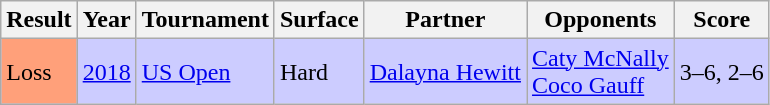<table class="wikitable sortable">
<tr>
<th>Result</th>
<th>Year</th>
<th>Tournament</th>
<th>Surface</th>
<th>Partner</th>
<th>Opponents</th>
<th class="unsortable">Score</th>
</tr>
<tr style="background:#ccf;">
<td bgcolor="FFA07A">Loss</td>
<td><a href='#'>2018</a></td>
<td><a href='#'>US Open</a></td>
<td>Hard</td>
<td> <a href='#'>Dalayna Hewitt</a></td>
<td> <a href='#'>Caty McNally</a> <br>  <a href='#'>Coco Gauff</a></td>
<td>3–6, 2–6</td>
</tr>
</table>
